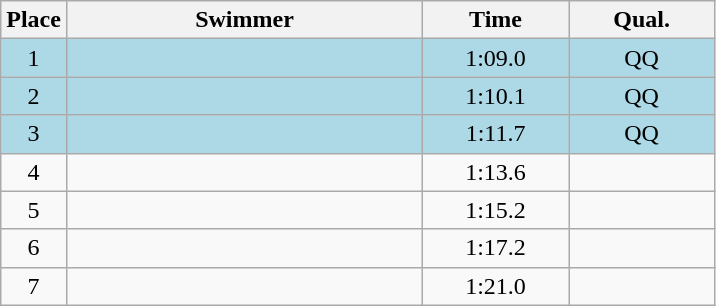<table class=wikitable style="text-align:center">
<tr>
<th>Place</th>
<th width=230>Swimmer</th>
<th width=90>Time</th>
<th width=90>Qual.</th>
</tr>
<tr bgcolor=lightblue>
<td>1</td>
<td align=left></td>
<td>1:09.0</td>
<td>QQ</td>
</tr>
<tr bgcolor=lightblue>
<td>2</td>
<td align=left></td>
<td>1:10.1</td>
<td>QQ</td>
</tr>
<tr bgcolor=lightblue>
<td>3</td>
<td align=left></td>
<td>1:11.7</td>
<td>QQ</td>
</tr>
<tr>
<td>4</td>
<td align=left></td>
<td>1:13.6</td>
<td></td>
</tr>
<tr>
<td>5</td>
<td align=left></td>
<td>1:15.2</td>
<td></td>
</tr>
<tr>
<td>6</td>
<td align=left></td>
<td>1:17.2</td>
<td></td>
</tr>
<tr>
<td>7</td>
<td align=left></td>
<td>1:21.0</td>
<td></td>
</tr>
</table>
